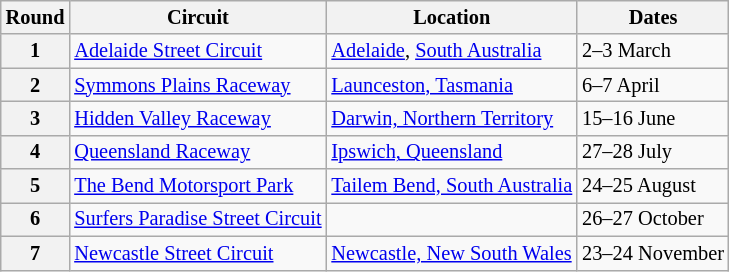<table class="wikitable" style="font-size: 85%">
<tr>
<th>Round</th>
<th>Circuit</th>
<th>Location</th>
<th>Dates</th>
</tr>
<tr>
<th>1</th>
<td> <a href='#'>Adelaide Street Circuit</a></td>
<td><a href='#'>Adelaide</a>, <a href='#'>South Australia</a></td>
<td>2–3 March</td>
</tr>
<tr>
<th>2</th>
<td> <a href='#'>Symmons Plains Raceway</a></td>
<td><a href='#'>Launceston, Tasmania</a></td>
<td>6–7 April</td>
</tr>
<tr>
<th>3</th>
<td> <a href='#'>Hidden Valley Raceway</a></td>
<td><a href='#'>Darwin, Northern Territory</a></td>
<td>15–16 June</td>
</tr>
<tr>
<th>4</th>
<td> <a href='#'>Queensland Raceway</a></td>
<td><a href='#'>Ipswich, Queensland</a></td>
<td>27–28 July</td>
</tr>
<tr>
<th>5</th>
<td> <a href='#'>The Bend Motorsport Park</a></td>
<td><a href='#'>Tailem Bend, South Australia</a></td>
<td>24–25 August</td>
</tr>
<tr>
<th>6</th>
<td> <a href='#'>Surfers Paradise Street Circuit</a></td>
<td></td>
<td>26–27 October</td>
</tr>
<tr>
<th>7</th>
<td> <a href='#'>Newcastle Street Circuit</a></td>
<td><a href='#'>Newcastle, New South Wales</a></td>
<td>23–24 November</td>
</tr>
</table>
